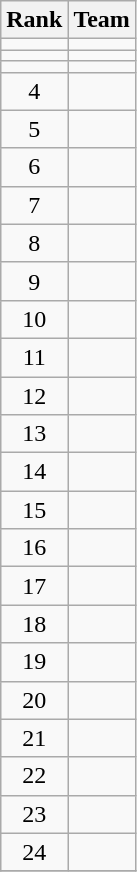<table class="wikitable">
<tr>
<th>Rank</th>
<th>Team</th>
</tr>
<tr>
<td align=center></td>
<td></td>
</tr>
<tr>
<td align=center></td>
<td></td>
</tr>
<tr>
<td align=center></td>
<td></td>
</tr>
<tr>
<td align=center>4</td>
<td></td>
</tr>
<tr>
<td align=center>5</td>
<td></td>
</tr>
<tr>
<td align=center>6</td>
<td></td>
</tr>
<tr>
<td align=center>7</td>
<td></td>
</tr>
<tr>
<td align=center>8</td>
<td></td>
</tr>
<tr>
<td align=center>9</td>
<td></td>
</tr>
<tr>
<td align=center>10</td>
<td></td>
</tr>
<tr>
<td align=center>11</td>
<td></td>
</tr>
<tr>
<td align=center>12</td>
<td></td>
</tr>
<tr>
<td align=center>13</td>
<td></td>
</tr>
<tr>
<td align=center>14</td>
<td></td>
</tr>
<tr>
<td align=center>15</td>
<td></td>
</tr>
<tr>
<td align=center>16</td>
<td></td>
</tr>
<tr>
<td align=center>17</td>
<td></td>
</tr>
<tr>
<td align=center>18</td>
<td></td>
</tr>
<tr>
<td align=center>19</td>
<td></td>
</tr>
<tr>
<td align=center>20</td>
<td></td>
</tr>
<tr>
<td align=center>21</td>
<td></td>
</tr>
<tr>
<td align=center>22</td>
<td></td>
</tr>
<tr>
<td align=center>23</td>
<td></td>
</tr>
<tr>
<td align=center>24</td>
<td></td>
</tr>
<tr>
</tr>
</table>
